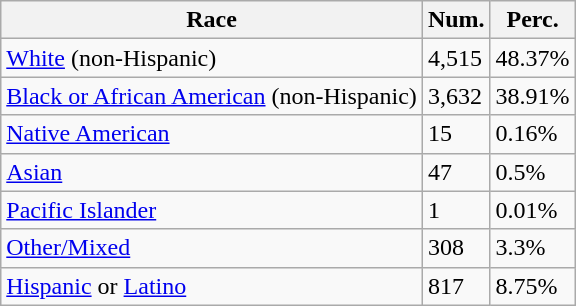<table class="wikitable">
<tr>
<th>Race</th>
<th>Num.</th>
<th>Perc.</th>
</tr>
<tr>
<td><a href='#'>White</a> (non-Hispanic)</td>
<td>4,515</td>
<td>48.37%</td>
</tr>
<tr>
<td><a href='#'>Black or African American</a> (non-Hispanic)</td>
<td>3,632</td>
<td>38.91%</td>
</tr>
<tr>
<td><a href='#'>Native American</a></td>
<td>15</td>
<td>0.16%</td>
</tr>
<tr>
<td><a href='#'>Asian</a></td>
<td>47</td>
<td>0.5%</td>
</tr>
<tr>
<td><a href='#'>Pacific Islander</a></td>
<td>1</td>
<td>0.01%</td>
</tr>
<tr>
<td><a href='#'>Other/Mixed</a></td>
<td>308</td>
<td>3.3%</td>
</tr>
<tr>
<td><a href='#'>Hispanic</a> or <a href='#'>Latino</a></td>
<td>817</td>
<td>8.75%</td>
</tr>
</table>
